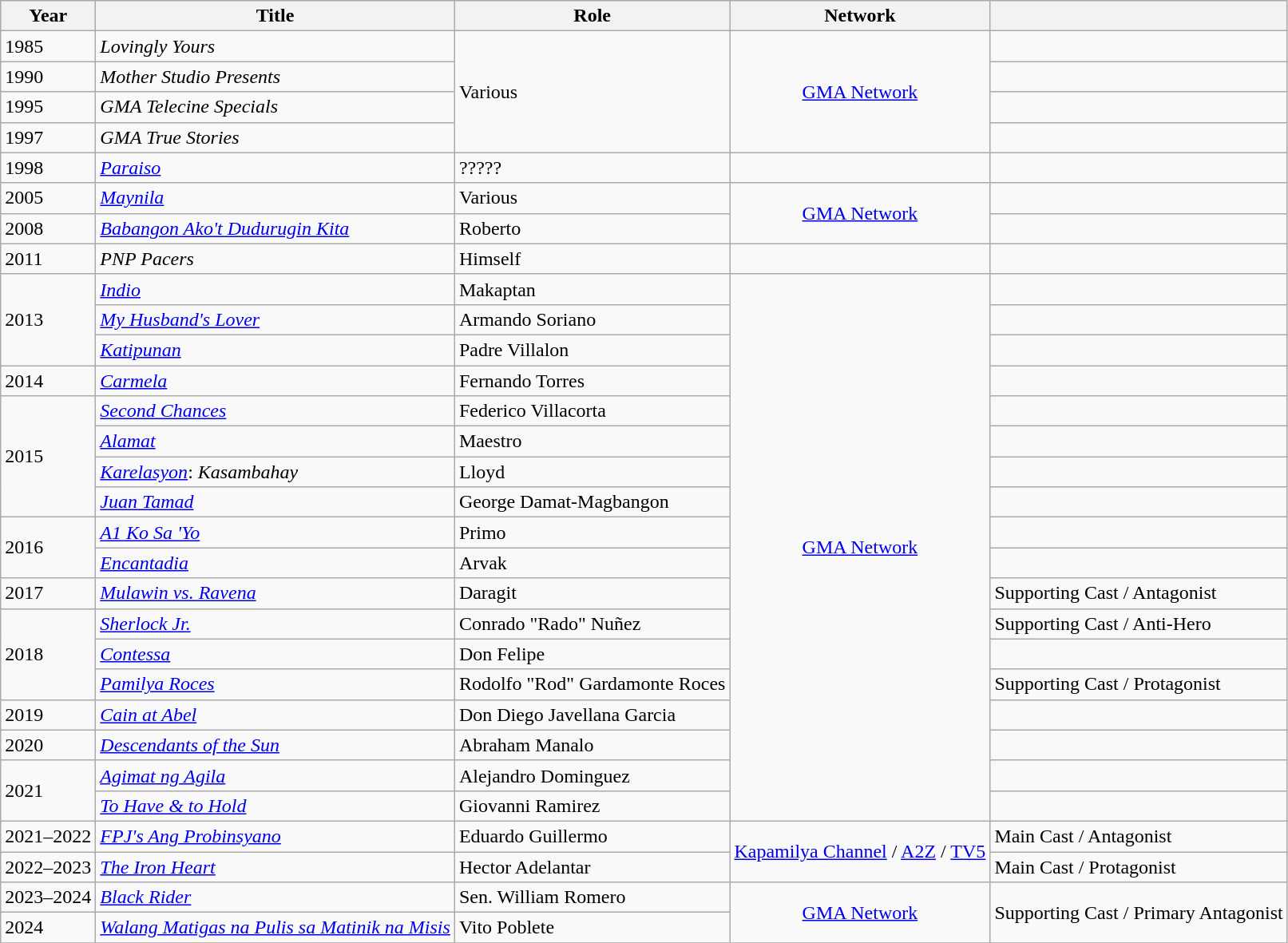<table class="wikitable sortable">
<tr>
<th>Year</th>
<th>Title</th>
<th>Role</th>
<th>Network</th>
<th></th>
</tr>
<tr>
<td>1985</td>
<td><em>Lovingly Yours</em></td>
<td rowspan="4">Various</td>
<td rowspan="4" style="text-align:center;"><a href='#'>GMA Network</a></td>
<td></td>
</tr>
<tr>
<td>1990</td>
<td><em>Mother Studio Presents</em></td>
<td></td>
</tr>
<tr>
<td>1995</td>
<td><em>GMA Telecine Specials</em></td>
<td></td>
</tr>
<tr>
<td>1997</td>
<td><em>GMA True Stories</em></td>
<td></td>
</tr>
<tr>
<td>1998</td>
<td><em><a href='#'>Paraiso</a></em></td>
<td>?????</td>
<td></td>
<td></td>
</tr>
<tr>
<td>2005</td>
<td><em><a href='#'>Maynila</a></em></td>
<td>Various</td>
<td rowspan="2" style="text-align:center;"><a href='#'>GMA Network</a></td>
<td></td>
</tr>
<tr>
<td>2008</td>
<td><em><a href='#'>Babangon Ako't Dudurugin Kita</a></em></td>
<td>Roberto</td>
<td></td>
</tr>
<tr>
<td>2011</td>
<td><em>PNP Pacers</em></td>
<td>Himself</td>
<td></td>
<td></td>
</tr>
<tr>
<td rowspan=3>2013</td>
<td><em><a href='#'>Indio</a></em></td>
<td>Makaptan</td>
<td rowspan="18" style="text-align:center;"><a href='#'>GMA Network</a></td>
<td></td>
</tr>
<tr>
<td><em><a href='#'>My Husband's Lover</a></em></td>
<td>Armando Soriano</td>
<td></td>
</tr>
<tr>
<td><em><a href='#'>Katipunan</a></em></td>
<td>Padre Villalon</td>
<td></td>
</tr>
<tr>
<td>2014</td>
<td><em><a href='#'>Carmela</a></em></td>
<td>Fernando Torres</td>
<td></td>
</tr>
<tr>
<td rowspan="4">2015</td>
<td><em><a href='#'>Second Chances</a></em></td>
<td>Federico Villacorta</td>
<td></td>
</tr>
<tr>
<td><em><a href='#'>Alamat</a></em></td>
<td>Maestro</td>
<td></td>
</tr>
<tr>
<td><em><a href='#'>Karelasyon</a></em>: <em>Kasambahay</em></td>
<td>Lloyd</td>
<td></td>
</tr>
<tr>
<td><em><a href='#'>Juan Tamad</a></em></td>
<td>George Damat-Magbangon</td>
<td></td>
</tr>
<tr>
<td rowspan="2">2016</td>
<td><em><a href='#'>A1 Ko Sa 'Yo</a></em></td>
<td>Primo</td>
<td></td>
</tr>
<tr>
<td><em><a href='#'>Encantadia</a></em></td>
<td>Arvak</td>
<td></td>
</tr>
<tr>
<td>2017</td>
<td><em><a href='#'>Mulawin vs. Ravena</a></em></td>
<td>Daragit</td>
<td>Supporting Cast / Antagonist</td>
</tr>
<tr>
<td rowspan="3">2018</td>
<td><em><a href='#'>Sherlock Jr.</a></em></td>
<td>Conrado "Rado" Nuñez</td>
<td>Supporting Cast / Anti-Hero</td>
</tr>
<tr>
<td><em><a href='#'>Contessa</a></em></td>
<td>Don Felipe</td>
<td></td>
</tr>
<tr>
<td><em><a href='#'>Pamilya Roces</a></em></td>
<td>Rodolfo "Rod" Gardamonte Roces</td>
<td>Supporting Cast / Protagonist</td>
</tr>
<tr>
<td>2019</td>
<td><em><a href='#'>Cain at Abel</a></em></td>
<td>Don Diego Javellana Garcia</td>
<td></td>
</tr>
<tr>
<td>2020</td>
<td><em><a href='#'>Descendants of the Sun</a></em></td>
<td>Abraham Manalo</td>
<td></td>
</tr>
<tr>
<td rowspan="2">2021</td>
<td><em><a href='#'>Agimat ng Agila</a></em></td>
<td>Alejandro Dominguez</td>
<td></td>
</tr>
<tr>
<td><em><a href='#'>To Have & to Hold</a></em></td>
<td>Giovanni Ramirez</td>
<td></td>
</tr>
<tr>
<td>2021–2022</td>
<td><em><a href='#'>FPJ's Ang Probinsyano</a></em></td>
<td>Eduardo Guillermo</td>
<td rowspan= "2"  style="text-align:center;"><a href='#'>Kapamilya Channel</a> / <a href='#'>A2Z</a> / <a href='#'>TV5</a></td>
<td>Main Cast / Antagonist</td>
</tr>
<tr>
<td>2022–2023</td>
<td><em><a href='#'>The Iron Heart</a></em></td>
<td>Hector Adelantar</td>
<td>Main Cast / Protagonist</td>
</tr>
<tr>
<td>2023–2024</td>
<td><a href='#'><em>Black Rider</em></a></td>
<td>Sen. William Romero</td>
<td rowspan="2" style="text-align:center;"><a href='#'>GMA Network</a></td>
<td rowspan="2">Supporting Cast / Primary Antagonist</td>
</tr>
<tr>
<td>2024</td>
<td><em><a href='#'>Walang Matigas na Pulis sa Matinik na Misis</a></em></td>
<td>Vito Poblete</td>
</tr>
<tr>
</tr>
</table>
